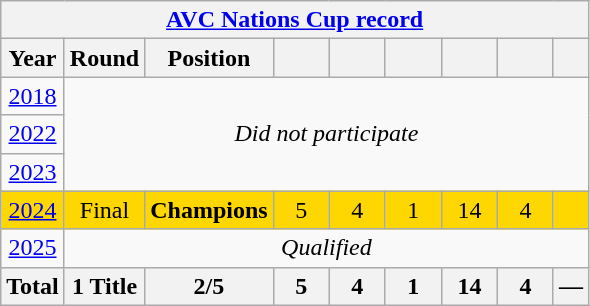<table class="wikitable" style="text-align: center;">
<tr>
<th colspan=10><a href='#'>AVC Nations Cup record</a></th>
</tr>
<tr>
<th>Year</th>
<th>Round</th>
<th>Position</th>
<th width=30></th>
<th width=30></th>
<th width=30></th>
<th width=30></th>
<th width=30></th>
<th></th>
</tr>
<tr>
<td> <a href='#'>2018</a></td>
<td rowspan=3 colspan=8><em>Did not participate</em></td>
</tr>
<tr>
<td> <a href='#'>2022</a></td>
</tr>
<tr>
<td> <a href='#'>2023</a></td>
</tr>
<tr bgcolor=gold>
<td> <a href='#'>2024</a></td>
<td>Final</td>
<td> <strong>Champions</strong></td>
<td>5</td>
<td>4</td>
<td>1</td>
<td>14</td>
<td>4</td>
<td></td>
</tr>
<tr>
<td> <a href='#'>2025</a></td>
<td colspan=8><em>Qualified</em></td>
</tr>
<tr>
<th>Total</th>
<th>1 Title</th>
<th>2/5</th>
<th>5</th>
<th>4</th>
<th>1</th>
<th>14</th>
<th>4</th>
<th>—</th>
</tr>
</table>
